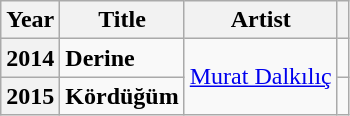<table class="wikitable plainrowheaders sortable">
<tr>
<th scope="col">Year</th>
<th scope="col">Title</th>
<th scope="col">Artist</th>
<th scope="col" class="unsortable"></th>
</tr>
<tr>
<th scope="row">2014</th>
<td><strong>Derine</strong></td>
<td rowspan="2"><a href='#'>Murat Dalkılıç</a></td>
<td></td>
</tr>
<tr>
<th scope="row">2015</th>
<td><strong>Kördüğüm</strong></td>
<td></td>
</tr>
</table>
